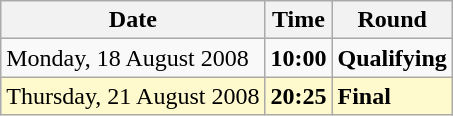<table class="wikitable">
<tr>
<th>Date</th>
<th>Time</th>
<th>Round</th>
</tr>
<tr>
<td>Monday, 18 August 2008</td>
<td><strong>10:00</strong></td>
<td><strong>Qualifying</strong></td>
</tr>
<tr style=background:lemonchiffon>
<td>Thursday, 21 August 2008</td>
<td><strong>20:25</strong></td>
<td><strong>Final</strong></td>
</tr>
</table>
